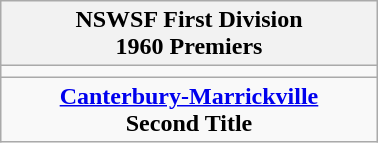<table class="wikitable" style="text-align: center; margin: 0 auto; width: 20%">
<tr>
<th>NSWSF First Division<br>1960 Premiers</th>
</tr>
<tr>
<td></td>
</tr>
<tr>
<td><strong><a href='#'>Canterbury-Marrickville</a></strong><br><strong>Second Title</strong></td>
</tr>
</table>
